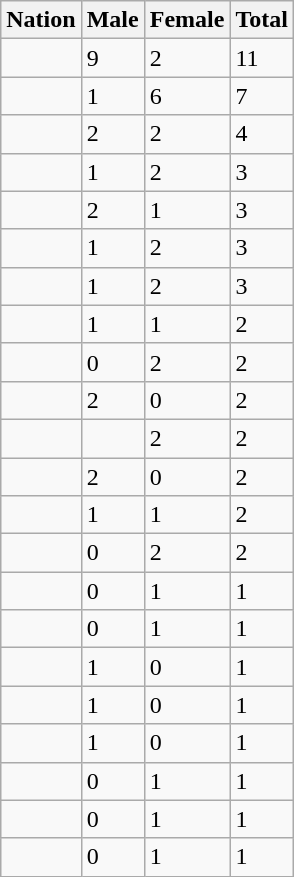<table class="wikitable sortable">
<tr>
<th align="left">Nation</th>
<th align="center">Male</th>
<th align="center">Female</th>
<th align="center">Total</th>
</tr>
<tr>
<td></td>
<td>9</td>
<td>2</td>
<td>11</td>
</tr>
<tr>
<td></td>
<td>1</td>
<td>6</td>
<td>7</td>
</tr>
<tr>
<td {flagicon></td>
<td>2</td>
<td>2</td>
<td>4</td>
</tr>
<tr>
<td></td>
<td>1</td>
<td>2</td>
<td>3</td>
</tr>
<tr>
<td></td>
<td>2</td>
<td>1</td>
<td>3</td>
</tr>
<tr>
<td></td>
<td>1</td>
<td>2</td>
<td>3</td>
</tr>
<tr>
<td></td>
<td>1</td>
<td>2</td>
<td>3</td>
</tr>
<tr>
<td></td>
<td>1</td>
<td>1</td>
<td>2</td>
</tr>
<tr>
<td></td>
<td>0</td>
<td>2</td>
<td>2</td>
</tr>
<tr>
<td></td>
<td>2</td>
<td>0</td>
<td>2</td>
</tr>
<tr>
<td></td>
<td></td>
<td>2</td>
<td>2</td>
</tr>
<tr>
<td></td>
<td>2</td>
<td>0</td>
<td>2</td>
</tr>
<tr>
<td></td>
<td>1</td>
<td>1</td>
<td>2</td>
</tr>
<tr>
<td></td>
<td>0</td>
<td>2</td>
<td>2</td>
</tr>
<tr>
<td></td>
<td>0</td>
<td>1</td>
<td>1</td>
</tr>
<tr>
<td></td>
<td>0</td>
<td>1</td>
<td>1</td>
</tr>
<tr>
<td></td>
<td>1</td>
<td>0</td>
<td>1</td>
</tr>
<tr>
<td></td>
<td>1</td>
<td>0</td>
<td>1</td>
</tr>
<tr>
<td></td>
<td>1</td>
<td>0</td>
<td>1</td>
</tr>
<tr>
<td></td>
<td>0</td>
<td>1</td>
<td>1</td>
</tr>
<tr>
<td></td>
<td>0</td>
<td>1</td>
<td>1</td>
</tr>
<tr>
<td></td>
<td>0</td>
<td>1</td>
<td>1</td>
</tr>
</table>
